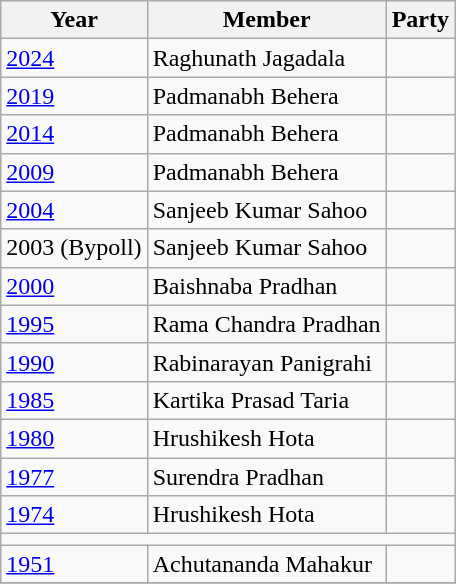<table class="wikitable sortable">
<tr>
<th>Year</th>
<th>Member</th>
<th colspan="2">Party</th>
</tr>
<tr>
<td><a href='#'>2024</a></td>
<td>Raghunath Jagadala</td>
<td></td>
</tr>
<tr>
<td><a href='#'>2019</a></td>
<td>Padmanabh Behera</td>
<td></td>
</tr>
<tr>
<td><a href='#'>2014</a></td>
<td>Padmanabh Behera</td>
<td></td>
</tr>
<tr>
<td><a href='#'>2009</a></td>
<td>Padmanabh Behera</td>
<td></td>
</tr>
<tr>
<td><a href='#'>2004</a></td>
<td>Sanjeeb Kumar Sahoo</td>
<td></td>
</tr>
<tr>
<td>2003 (Bypoll)</td>
<td>Sanjeeb Kumar Sahoo</td>
<td></td>
</tr>
<tr>
<td><a href='#'>2000</a></td>
<td>Baishnaba Pradhan</td>
<td></td>
</tr>
<tr>
<td><a href='#'>1995</a></td>
<td>Rama Chandra Pradhan</td>
<td></td>
</tr>
<tr>
<td><a href='#'>1990</a></td>
<td>Rabinarayan Panigrahi</td>
<td></td>
</tr>
<tr>
<td><a href='#'>1985</a></td>
<td>Kartika Prasad Taria</td>
<td></td>
</tr>
<tr>
<td><a href='#'>1980</a></td>
<td>Hrushikesh Hota</td>
<td></td>
</tr>
<tr>
<td><a href='#'>1977</a></td>
<td>Surendra Pradhan</td>
<td></td>
</tr>
<tr>
<td><a href='#'>1974</a></td>
<td>Hrushikesh Hota</td>
<td></td>
</tr>
<tr>
<td colspan="4"></td>
</tr>
<tr>
<td><a href='#'>1951</a></td>
<td>Achutananda Mahakur</td>
<td></td>
</tr>
<tr>
</tr>
</table>
